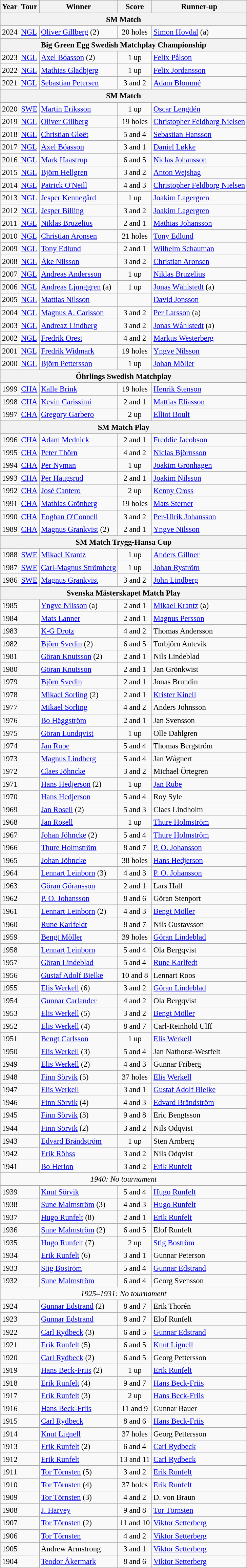<table class="wikitable" style="font-size:95%">
<tr>
<th>Year</th>
<th>Tour</th>
<th>Winner</th>
<th>Score</th>
<th>Runner-up</th>
</tr>
<tr>
<th colspan=5>SM Match</th>
</tr>
<tr>
<td>2024</td>
<td><a href='#'>NGL</a></td>
<td> <a href='#'>Oliver Gillberg</a> (2)</td>
<td align=center>20 holes</td>
<td> <a href='#'>Simon Hovdal</a> (a)</td>
</tr>
<tr>
<th colspan=5>Big Green Egg Swedish Matchplay Championship</th>
</tr>
<tr>
<td>2023</td>
<td><a href='#'>NGL</a></td>
<td> <a href='#'>Axel Bóasson</a> (2)</td>
<td align=center>1 up</td>
<td> <a href='#'>Felix Pålson</a></td>
</tr>
<tr>
<td>2022</td>
<td><a href='#'>NGL</a></td>
<td> <a href='#'>Mathias Gladbjerg</a></td>
<td align=center>1 up</td>
<td> <a href='#'>Felix Jordansson</a></td>
</tr>
<tr>
<td>2021</td>
<td><a href='#'>NGL</a></td>
<td> <a href='#'>Sebastian Petersen</a></td>
<td align=center>3 and 2</td>
<td> <a href='#'>Adam Blommé</a></td>
</tr>
<tr>
<th colspan=5>SM Match</th>
</tr>
<tr>
<td>2020</td>
<td><a href='#'>SWE</a></td>
<td> <a href='#'>Martin Eriksson</a></td>
<td align=center>1 up</td>
<td> <a href='#'>Oscar Lengdén</a></td>
</tr>
<tr>
<td>2019</td>
<td><a href='#'>NGL</a></td>
<td> <a href='#'>Oliver Gillberg</a></td>
<td align=center>19 holes</td>
<td> <a href='#'>Christopher Feldborg Nielsen</a></td>
</tr>
<tr>
<td>2018</td>
<td><a href='#'>NGL</a></td>
<td> <a href='#'>Christian Gløët</a></td>
<td align=center>5 and 4</td>
<td> <a href='#'>Sebastian Hansson</a></td>
</tr>
<tr>
<td>2017</td>
<td><a href='#'>NGL</a></td>
<td> <a href='#'>Axel Bóasson</a></td>
<td align=center>3 and 1</td>
<td> <a href='#'>Daniel Løkke</a></td>
</tr>
<tr>
<td>2016</td>
<td><a href='#'>NGL</a></td>
<td> <a href='#'>Mark Haastrup</a></td>
<td align=center>6 and 5</td>
<td> <a href='#'>Niclas Johansson</a></td>
</tr>
<tr>
<td>2015</td>
<td><a href='#'>NGL</a></td>
<td> <a href='#'>Björn Hellgren</a></td>
<td align=center>3 and 2</td>
<td> <a href='#'>Anton Wejshag</a></td>
</tr>
<tr>
<td>2014</td>
<td><a href='#'>NGL</a></td>
<td> <a href='#'>Patrick O'Neill</a></td>
<td align=center>4 and 3</td>
<td> <a href='#'>Christopher Feldborg Nielsen</a></td>
</tr>
<tr>
<td>2013</td>
<td><a href='#'>NGL</a></td>
<td> <a href='#'>Jesper Kennegård</a></td>
<td align=center>1 up</td>
<td> <a href='#'>Joakim Lagergren</a></td>
</tr>
<tr>
<td>2012</td>
<td><a href='#'>NGL</a></td>
<td> <a href='#'>Jesper Billing</a></td>
<td align=center>3 and 2</td>
<td> <a href='#'>Joakim Lagergren</a></td>
</tr>
<tr>
<td>2011</td>
<td><a href='#'>NGL</a></td>
<td> <a href='#'>Niklas Bruzelius</a></td>
<td align=center>2 and 1</td>
<td> <a href='#'>Mathias Johansson</a></td>
</tr>
<tr>
<td>2010</td>
<td><a href='#'>NGL</a></td>
<td> <a href='#'>Christian Aronsen</a></td>
<td align=center>21 holes</td>
<td> <a href='#'>Tony Edlund</a></td>
</tr>
<tr>
<td>2009</td>
<td><a href='#'>NGL</a></td>
<td> <a href='#'>Tony Edlund</a></td>
<td align=center>2 and 1</td>
<td> <a href='#'>Wilhelm Schauman</a></td>
</tr>
<tr>
<td>2008</td>
<td><a href='#'>NGL</a></td>
<td> <a href='#'>Åke Nilsson</a></td>
<td align=center>3 and 2</td>
<td> <a href='#'>Christian Aronsen</a></td>
</tr>
<tr>
<td>2007</td>
<td><a href='#'>NGL</a></td>
<td> <a href='#'>Andreas Andersson</a></td>
<td align=center>1 up</td>
<td> <a href='#'>Niklas Bruzelius</a></td>
</tr>
<tr>
<td>2006</td>
<td><a href='#'>NGL</a></td>
<td> <a href='#'>Andreas Ljunggren</a> (a)</td>
<td align=center>1 up</td>
<td> <a href='#'>Jonas Wåhlstedt</a> (a)</td>
</tr>
<tr>
<td>2005</td>
<td><a href='#'>NGL</a></td>
<td> <a href='#'>Mattias Nilsson</a></td>
<td align=center></td>
<td> <a href='#'>David Jonsson</a></td>
</tr>
<tr>
<td>2004</td>
<td><a href='#'>NGL</a></td>
<td> <a href='#'>Magnus A. Carlsson</a></td>
<td align=center>3 and 2</td>
<td> <a href='#'>Per Larsson</a> (a)</td>
</tr>
<tr>
<td>2003</td>
<td><a href='#'>NGL</a></td>
<td> <a href='#'>Andreaz Lindberg</a></td>
<td align=center>3 and 2</td>
<td> <a href='#'>Jonas Wåhlstedt</a> (a)</td>
</tr>
<tr>
<td>2002</td>
<td><a href='#'>NGL</a></td>
<td> <a href='#'>Fredrik Orest</a></td>
<td align=center>4 and 2</td>
<td> <a href='#'>Markus Westerberg</a></td>
</tr>
<tr>
<td>2001</td>
<td><a href='#'>NGL</a></td>
<td> <a href='#'>Fredrik Widmark</a></td>
<td align=center>19 holes</td>
<td> <a href='#'>Yngve Nilsson</a></td>
</tr>
<tr>
<td>2000</td>
<td><a href='#'>NGL</a></td>
<td> <a href='#'>Björn Pettersson</a></td>
<td align=center>1 up</td>
<td> <a href='#'>Johan Möller</a></td>
</tr>
<tr>
<th colspan=5>Öhrlings Swedish Matchplay</th>
</tr>
<tr>
<td>1999</td>
<td><a href='#'>CHA</a></td>
<td> <a href='#'>Kalle Brink</a></td>
<td align=center>19 holes</td>
<td> <a href='#'>Henrik Stenson</a></td>
</tr>
<tr>
<td>1998</td>
<td><a href='#'>CHA</a></td>
<td> <a href='#'>Kevin Carissimi</a></td>
<td align=center>2 and 1</td>
<td> <a href='#'>Mattias Eliasson</a></td>
</tr>
<tr>
<td>1997</td>
<td><a href='#'>CHA</a></td>
<td> <a href='#'>Gregory Garbero</a></td>
<td align=center>2 up</td>
<td> <a href='#'>Elliot Boult</a></td>
</tr>
<tr>
<th colspan=5>SM Match Play</th>
</tr>
<tr>
<td>1996</td>
<td><a href='#'>CHA</a></td>
<td> <a href='#'>Adam Mednick</a></td>
<td align=center>2 and 1</td>
<td> <a href='#'>Freddie Jacobson</a></td>
</tr>
<tr>
<td>1995</td>
<td><a href='#'>CHA</a></td>
<td> <a href='#'>Peter Thörn</a></td>
<td align=center>4 and 2</td>
<td> <a href='#'>Niclas Björnsson</a></td>
</tr>
<tr>
<td>1994</td>
<td><a href='#'>CHA</a></td>
<td> <a href='#'>Per Nyman</a></td>
<td align=center>1 up</td>
<td> <a href='#'>Joakim Grönhagen</a></td>
</tr>
<tr>
<td>1993</td>
<td><a href='#'>CHA</a></td>
<td> <a href='#'>Per Haugsrud</a></td>
<td align=center>2 and 1</td>
<td> <a href='#'>Joakim Nilsson</a></td>
</tr>
<tr>
<td>1992</td>
<td><a href='#'>CHA</a></td>
<td> <a href='#'>José Cantero</a></td>
<td align=center>2 up</td>
<td> <a href='#'>Kenny Cross</a></td>
</tr>
<tr>
<td>1991</td>
<td><a href='#'>CHA</a></td>
<td> <a href='#'>Mathias Grönberg</a></td>
<td align=center>19 holes</td>
<td> <a href='#'>Mats Sterner</a></td>
</tr>
<tr>
<td>1990</td>
<td><a href='#'>CHA</a></td>
<td> <a href='#'>Eoghan O'Connell</a></td>
<td align=center>3 and 2</td>
<td> <a href='#'>Per-Ulrik Johansson</a></td>
</tr>
<tr>
<td>1989</td>
<td><a href='#'>CHA</a></td>
<td> <a href='#'>Magnus Grankvist</a> (2)</td>
<td align=center>2 and 1</td>
<td> <a href='#'>Yngve Nilsson</a></td>
</tr>
<tr>
<th colspan=5>SM Match Trygg-Hansa Cup</th>
</tr>
<tr>
<td>1988</td>
<td><a href='#'>SWE</a></td>
<td> <a href='#'>Mikael Krantz</a></td>
<td align=center>1 up</td>
<td> <a href='#'>Anders Gillner</a></td>
</tr>
<tr>
<td>1987</td>
<td><a href='#'>SWE</a></td>
<td> <a href='#'>Carl-Magnus Strömberg</a></td>
<td align=center>1 up</td>
<td> <a href='#'>Johan Ryström</a></td>
</tr>
<tr>
<td>1986</td>
<td><a href='#'>SWE</a></td>
<td> <a href='#'>Magnus Grankvist</a></td>
<td align=center>3 and 2</td>
<td> <a href='#'>John Lindberg</a></td>
</tr>
<tr>
<th colspan=5>Svenska Mästerskapet Match Play</th>
</tr>
<tr>
<td>1985</td>
<td></td>
<td> <a href='#'>Yngve Nilsson</a> (a)</td>
<td align=center>2 and 1</td>
<td> <a href='#'>Mikael Krantz</a> (a)</td>
</tr>
<tr>
<td>1984</td>
<td></td>
<td> <a href='#'>Mats Lanner</a></td>
<td align=center>2 and 1</td>
<td> <a href='#'>Magnus Persson</a></td>
</tr>
<tr>
<td>1983</td>
<td></td>
<td> <a href='#'>K-G Drotz</a></td>
<td align=center>4 and 2</td>
<td> Thomas Andersson</td>
</tr>
<tr>
<td>1982</td>
<td></td>
<td> <a href='#'>Björn Svedin</a> (2)</td>
<td align=center>6 and 5</td>
<td> Torbjörn Antevik</td>
</tr>
<tr>
<td>1981</td>
<td></td>
<td> <a href='#'>Göran Knutsson</a> (2)</td>
<td align=center>2 and 1</td>
<td> Nils Lindeblad</td>
</tr>
<tr>
<td>1980</td>
<td></td>
<td> <a href='#'>Göran Knutsson</a></td>
<td align=center>2 and 1</td>
<td> Jan Grönkwist</td>
</tr>
<tr>
<td>1979</td>
<td></td>
<td> <a href='#'>Björn Svedin</a></td>
<td align=center>2 and 1</td>
<td> Jonas Brundin</td>
</tr>
<tr>
<td>1978</td>
<td></td>
<td> <a href='#'>Mikael Sorling</a> (2)</td>
<td align=center>2 and 1</td>
<td> <a href='#'>Krister Kinell</a></td>
</tr>
<tr>
<td>1977</td>
<td></td>
<td> <a href='#'>Mikael Sorling</a></td>
<td align=center>4 and 2</td>
<td> Anders Johnsson</td>
</tr>
<tr>
<td>1976</td>
<td></td>
<td> <a href='#'>Bo Häggström</a></td>
<td align=center>2 and 1</td>
<td> Jan Svensson</td>
</tr>
<tr>
<td>1975</td>
<td></td>
<td> <a href='#'>Göran Lundqvist</a></td>
<td align=center>1 up</td>
<td> Olle Dahlgren</td>
</tr>
<tr>
<td>1974</td>
<td></td>
<td> <a href='#'>Jan Rube</a></td>
<td align=center>5 and 4</td>
<td> Thomas Bergström</td>
</tr>
<tr>
<td>1973</td>
<td></td>
<td> <a href='#'>Magnus Lindberg</a></td>
<td align=center>5 and 4</td>
<td> Jan Wågnert</td>
</tr>
<tr>
<td>1972</td>
<td></td>
<td> <a href='#'>Claes Jöhncke</a></td>
<td align=center>3 and 2</td>
<td> Michael Örtegren</td>
</tr>
<tr>
<td>1971</td>
<td></td>
<td> <a href='#'>Hans Hedjerson</a> (2)</td>
<td align=center>1 up</td>
<td> <a href='#'>Jan Rube</a></td>
</tr>
<tr>
<td>1970</td>
<td></td>
<td> <a href='#'>Hans Hedjerson</a></td>
<td align=center>5 and 4</td>
<td> Roy Syle</td>
</tr>
<tr>
<td>1969</td>
<td></td>
<td> <a href='#'>Jan Rosell</a> (2)</td>
<td align=center>5 and 3</td>
<td> Claes Lindholm</td>
</tr>
<tr>
<td>1968</td>
<td></td>
<td> <a href='#'>Jan Rosell</a></td>
<td align=center>1 up</td>
<td> <a href='#'>Thure Holmström</a></td>
</tr>
<tr>
<td>1967</td>
<td></td>
<td> <a href='#'>Johan Jöhncke</a> (2)</td>
<td align=center>5 and 4</td>
<td> <a href='#'>Thure Holmström</a></td>
</tr>
<tr>
<td>1966</td>
<td></td>
<td> <a href='#'>Thure Holmström</a></td>
<td align=center>8 and 7</td>
<td> <a href='#'>P. O. Johansson</a></td>
</tr>
<tr>
<td>1965</td>
<td></td>
<td> <a href='#'>Johan Jöhncke</a></td>
<td align=center>38 holes</td>
<td> <a href='#'>Hans Hedjerson</a></td>
</tr>
<tr>
<td>1964</td>
<td></td>
<td> <a href='#'>Lennart Leinborn</a> (3)</td>
<td align=center>4 and 3</td>
<td> <a href='#'>P. O. Johansson</a></td>
</tr>
<tr>
<td>1963</td>
<td></td>
<td> <a href='#'>Göran Göransson</a></td>
<td align=center>2 and 1</td>
<td> Lars Hall</td>
</tr>
<tr>
<td>1962</td>
<td></td>
<td> <a href='#'>P. O. Johansson</a></td>
<td align=center>8 and 6</td>
<td> Göran Stenport</td>
</tr>
<tr>
<td>1961</td>
<td></td>
<td> <a href='#'>Lennart Leinborn</a> (2)</td>
<td align=center>4 and 3</td>
<td> <a href='#'>Bengt Möller</a></td>
</tr>
<tr>
<td>1960</td>
<td></td>
<td> <a href='#'>Rune Karlfeldt</a></td>
<td align=center>8 and 7</td>
<td> Nils Gustavsson</td>
</tr>
<tr>
<td>1959</td>
<td></td>
<td> <a href='#'>Bengt Möller</a></td>
<td align=center>39 holes</td>
<td> <a href='#'>Göran Lindeblad</a></td>
</tr>
<tr>
<td>1958</td>
<td></td>
<td> <a href='#'>Lennart Leinborn</a></td>
<td align=center>5 and 4</td>
<td> Ola Bergqvist</td>
</tr>
<tr>
<td>1957</td>
<td></td>
<td> <a href='#'>Göran Lindeblad</a></td>
<td align=center>5 and 4</td>
<td> <a href='#'>Rune Karlfedt</a></td>
</tr>
<tr>
<td>1956</td>
<td></td>
<td> <a href='#'>Gustaf Adolf Bielke</a></td>
<td align=center>10 and 8</td>
<td> Lennart Roos</td>
</tr>
<tr>
<td>1955</td>
<td></td>
<td> <a href='#'>Elis Werkell</a> (6)</td>
<td align=center>3 and 2</td>
<td> <a href='#'>Göran Lindeblad</a></td>
</tr>
<tr>
<td>1954</td>
<td></td>
<td> <a href='#'>Gunnar Carlander</a></td>
<td align=center>4 and 2</td>
<td> Ola Bergqvist</td>
</tr>
<tr>
<td>1953</td>
<td></td>
<td> <a href='#'>Elis Werkell</a> (5)</td>
<td align=center>3 and 2</td>
<td> <a href='#'>Bengt Möller</a></td>
</tr>
<tr>
<td>1952</td>
<td></td>
<td> <a href='#'>Elis Werkell</a> (4)</td>
<td align=center>8 and 7</td>
<td> Carl-Reinhold Ulff</td>
</tr>
<tr>
<td>1951</td>
<td></td>
<td> <a href='#'>Bengt Carlsson</a></td>
<td align=center>1 up</td>
<td> <a href='#'>Elis Werkell</a></td>
</tr>
<tr>
<td>1950</td>
<td></td>
<td> <a href='#'>Elis Werkell</a> (3)</td>
<td align=center>5 and 4</td>
<td> Jan Nathorst-Westfelt</td>
</tr>
<tr>
<td>1949</td>
<td></td>
<td> <a href='#'>Elis Werkell</a> (2)</td>
<td align=center>4 and 3</td>
<td> Gunnar Friberg</td>
</tr>
<tr>
<td>1948</td>
<td></td>
<td> <a href='#'>Finn Sörvik</a> (5)</td>
<td align=center>37 holes</td>
<td> <a href='#'>Elis Werkell</a></td>
</tr>
<tr>
<td>1947</td>
<td></td>
<td> <a href='#'>Elis Werkell</a></td>
<td align=center>3 and 1</td>
<td> <a href='#'>Gustaf Adolf Bielke</a></td>
</tr>
<tr>
<td>1946</td>
<td></td>
<td> <a href='#'>Finn Sörvik</a> (4)</td>
<td align=center>4 and 3</td>
<td> <a href='#'>Edvard Brändström</a></td>
</tr>
<tr>
<td>1945</td>
<td></td>
<td> <a href='#'>Finn Sörvik</a> (3)</td>
<td align=center>9 and 8</td>
<td> Eric Bengtsson</td>
</tr>
<tr>
<td>1944</td>
<td></td>
<td> <a href='#'>Finn Sörvik</a> (2)</td>
<td align=center>3 and 2</td>
<td> Nils Odqvist</td>
</tr>
<tr>
<td>1943</td>
<td></td>
<td> <a href='#'>Edvard Brändström</a></td>
<td align=center>1 up</td>
<td> Sten Arnberg</td>
</tr>
<tr>
<td>1942</td>
<td></td>
<td> <a href='#'>Erik Röhss</a></td>
<td align=center>3 and 2</td>
<td> Nils Odqvist</td>
</tr>
<tr>
<td>1941</td>
<td></td>
<td> <a href='#'>Bo Herion</a></td>
<td align=center>3 and 2</td>
<td> <a href='#'>Erik Runfelt</a></td>
</tr>
<tr>
<td colspan=5 align=center><em>1940: No tournament</em></td>
</tr>
<tr>
<td>1939</td>
<td></td>
<td> <a href='#'>Knut Sörvik</a></td>
<td align=center>5 and 4</td>
<td> <a href='#'>Hugo Runfelt</a></td>
</tr>
<tr>
<td>1938</td>
<td></td>
<td> <a href='#'>Sune Malmström</a> (3)</td>
<td align=center>4 and 3</td>
<td> <a href='#'>Hugo Runfelt</a></td>
</tr>
<tr>
<td>1937</td>
<td></td>
<td> <a href='#'>Hugo Runfelt</a> (8)</td>
<td align=center>2 and 1</td>
<td> <a href='#'>Erik Runfelt</a></td>
</tr>
<tr>
<td>1936</td>
<td></td>
<td> <a href='#'>Sune Malmström</a> (2)</td>
<td align=center>6 and 5</td>
<td> Elof Runfelt</td>
</tr>
<tr>
<td>1935</td>
<td></td>
<td> <a href='#'>Hugo Runfelt</a> (7)</td>
<td align=center>2 up</td>
<td> <a href='#'>Stig Boström</a></td>
</tr>
<tr>
<td>1934</td>
<td></td>
<td> <a href='#'>Erik Runfelt</a> (6)</td>
<td align=center>3 and 1</td>
<td> Gunnar Peterson</td>
</tr>
<tr>
<td>1933</td>
<td></td>
<td> <a href='#'>Stig Boström</a></td>
<td align=center>5 and 4</td>
<td> <a href='#'>Gunnar Edstrand</a></td>
</tr>
<tr>
<td>1932</td>
<td></td>
<td> <a href='#'>Sune Malmström</a></td>
<td align=center>6 and 4</td>
<td> Georg Svensson</td>
</tr>
<tr>
<td colspan=5 align=center><em>1925–1931: No tournament</em></td>
</tr>
<tr>
<td>1924</td>
<td></td>
<td> <a href='#'>Gunnar Edstrand</a> (2)</td>
<td align=center>8 and 7</td>
<td> Erik Thorén</td>
</tr>
<tr>
<td>1923</td>
<td></td>
<td> <a href='#'>Gunnar Edstrand</a></td>
<td align=center>8 and 7</td>
<td> Elof Runfelt</td>
</tr>
<tr>
<td>1922</td>
<td></td>
<td> <a href='#'>Carl Rydbeck</a> (3)</td>
<td align=center>6 and 5</td>
<td> <a href='#'>Gunnar Edstrand</a></td>
</tr>
<tr>
<td>1921</td>
<td></td>
<td> <a href='#'>Erik Runfelt</a> (5)</td>
<td align=center>6 and 5</td>
<td> <a href='#'>Knut Lignell</a></td>
</tr>
<tr>
<td>1920</td>
<td></td>
<td> <a href='#'>Carl Rydbeck</a> (2)</td>
<td align=center>6 and 5</td>
<td> Georg Pettersson</td>
</tr>
<tr>
<td>1919</td>
<td></td>
<td> <a href='#'>Hans Beck-Friis</a> (2)</td>
<td align=center>1 up</td>
<td> <a href='#'>Erik Runfelt</a></td>
</tr>
<tr>
<td>1918</td>
<td></td>
<td> <a href='#'>Erik Runfelt</a> (4)</td>
<td align=center>9 and 7</td>
<td> <a href='#'>Hans Beck-Friis</a></td>
</tr>
<tr>
<td>1917</td>
<td></td>
<td> <a href='#'>Erik Runfelt</a> (3)</td>
<td align=center>2 up</td>
<td> <a href='#'>Hans Beck-Friis</a></td>
</tr>
<tr>
<td>1916</td>
<td></td>
<td> <a href='#'>Hans Beck-Friis</a></td>
<td align=center>11 and 9</td>
<td> Gunnar Bauer</td>
</tr>
<tr>
<td>1915</td>
<td></td>
<td> <a href='#'>Carl Rydbeck</a></td>
<td align=center>8 and 6</td>
<td> <a href='#'>Hans Beck-Friis</a></td>
</tr>
<tr>
<td>1914</td>
<td></td>
<td> <a href='#'>Knut Lignell</a></td>
<td align=center>37 holes</td>
<td> Georg Pettersson</td>
</tr>
<tr>
<td>1913</td>
<td></td>
<td> <a href='#'>Erik Runfelt</a> (2)</td>
<td align=center>6 and 4</td>
<td> <a href='#'>Carl Rydbeck</a></td>
</tr>
<tr>
<td>1912</td>
<td></td>
<td> <a href='#'>Erik Runfelt</a></td>
<td align=center>13 and 11</td>
<td> <a href='#'>Carl Rydbeck</a></td>
</tr>
<tr>
<td>1911</td>
<td></td>
<td> <a href='#'>Tor Törnsten</a> (5)</td>
<td align=center>3 and 2</td>
<td> <a href='#'>Erik Runfelt</a></td>
</tr>
<tr>
<td>1910</td>
<td></td>
<td> <a href='#'>Tor Törnsten</a> (4)</td>
<td align=center>37 holes</td>
<td> <a href='#'>Erik Runfelt</a></td>
</tr>
<tr>
<td>1909</td>
<td></td>
<td> <a href='#'>Tor Törnsten</a> (3)</td>
<td align=center>4 and 2</td>
<td> D. von Braun</td>
</tr>
<tr>
<td>1908</td>
<td></td>
<td> <a href='#'>J. Harvey</a></td>
<td align=center>9 and 8</td>
<td> <a href='#'>Tor Törnsten</a></td>
</tr>
<tr>
<td>1907</td>
<td></td>
<td> <a href='#'>Tor Törnsten</a> (2)</td>
<td align=center>11 and 10</td>
<td> <a href='#'>Viktor Setterberg</a></td>
</tr>
<tr>
<td>1906</td>
<td></td>
<td> <a href='#'>Tor Törnsten</a></td>
<td align=center>4 and 2</td>
<td> <a href='#'>Viktor Setterberg</a></td>
</tr>
<tr>
<td>1905</td>
<td></td>
<td> Andrew Armstrong</td>
<td align=center>3 and 1</td>
<td> <a href='#'>Viktor Setterberg</a></td>
</tr>
<tr>
<td>1904</td>
<td></td>
<td> <a href='#'>Teodor Åkermark</a></td>
<td align=center>8 and 6</td>
<td> <a href='#'>Viktor Setterberg</a></td>
</tr>
</table>
